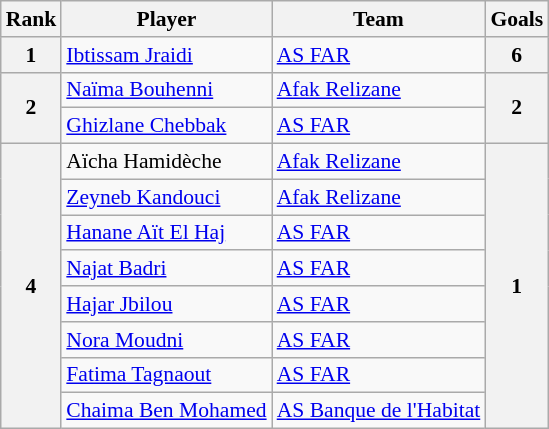<table class="wikitable" style="text-align:center; font-size:90%">
<tr>
<th>Rank</th>
<th>Player</th>
<th>Team</th>
<th>Goals</th>
</tr>
<tr>
<th>1</th>
<td align=left> <a href='#'>Ibtissam Jraidi</a></td>
<td align=left> <a href='#'>AS FAR</a></td>
<th>6</th>
</tr>
<tr>
<th rowspan=2>2</th>
<td align=left> <a href='#'>Naïma Bouhenni</a></td>
<td align=left> <a href='#'>Afak Relizane</a></td>
<th rowspan=2>2</th>
</tr>
<tr>
<td align=left> <a href='#'>Ghizlane Chebbak</a></td>
<td align=left> <a href='#'>AS FAR</a></td>
</tr>
<tr>
<th rowspan=8>4</th>
<td align=left> Aïcha Hamidèche</td>
<td align=left> <a href='#'>Afak Relizane</a></td>
<th rowspan=8>1</th>
</tr>
<tr>
<td align=left> <a href='#'>Zeyneb Kandouci</a></td>
<td align=left> <a href='#'>Afak Relizane</a></td>
</tr>
<tr>
<td align=left> <a href='#'>Hanane Aït El Haj</a></td>
<td align=left> <a href='#'>AS FAR</a></td>
</tr>
<tr>
<td align=left> <a href='#'>Najat Badri</a></td>
<td align=left> <a href='#'>AS FAR</a></td>
</tr>
<tr>
<td align=left> <a href='#'>Hajar Jbilou</a></td>
<td align=left> <a href='#'>AS FAR</a></td>
</tr>
<tr>
<td align=left> <a href='#'>Nora Moudni</a></td>
<td align=left> <a href='#'>AS FAR</a></td>
</tr>
<tr>
<td align=left> <a href='#'>Fatima Tagnaout</a></td>
<td align=left> <a href='#'>AS FAR</a></td>
</tr>
<tr>
<td align=left> <a href='#'>Chaima Ben Mohamed</a></td>
<td align=left> <a href='#'>AS Banque de l'Habitat</a></td>
</tr>
</table>
